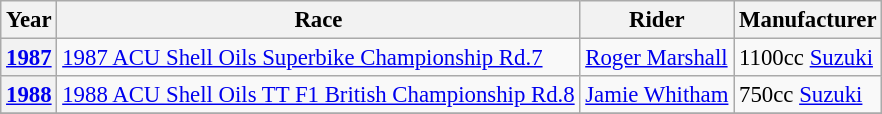<table class="wikitable" style="font-size: 95%;">
<tr>
<th>Year</th>
<th>Race</th>
<th>Rider</th>
<th>Manufacturer</th>
</tr>
<tr>
<th><a href='#'>1987</a></th>
<td><a href='#'>1987 ACU Shell Oils Superbike Championship Rd.7</a></td>
<td> <a href='#'>Roger Marshall</a></td>
<td>1100cc <a href='#'>Suzuki</a></td>
</tr>
<tr>
<th><a href='#'>1988</a></th>
<td><a href='#'>1988 ACU Shell Oils TT F1 British Championship Rd.8</a></td>
<td> <a href='#'>Jamie Whitham</a></td>
<td>750cc <a href='#'>Suzuki</a></td>
</tr>
<tr>
</tr>
</table>
